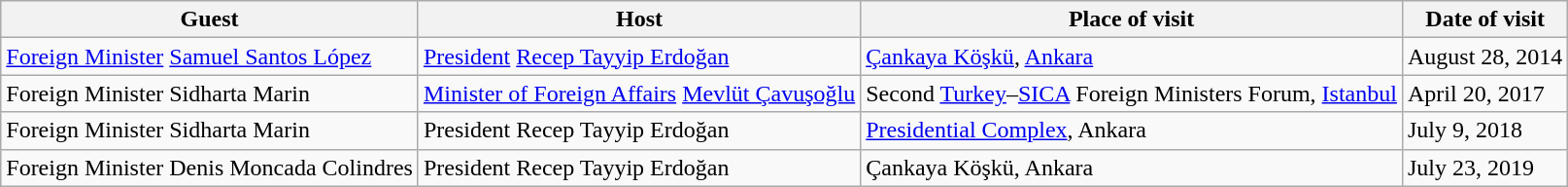<table class="wikitable" border="1">
<tr>
<th>Guest</th>
<th>Host</th>
<th>Place of visit</th>
<th>Date of visit</th>
</tr>
<tr>
<td> <a href='#'>Foreign Minister</a> <a href='#'>Samuel Santos López</a></td>
<td> <a href='#'>President</a> <a href='#'>Recep Tayyip Erdoğan</a></td>
<td><a href='#'>Çankaya Köşkü</a>, <a href='#'>Ankara</a></td>
<td>August 28, 2014</td>
</tr>
<tr>
<td> Foreign Minister Sidharta Marin</td>
<td> <a href='#'>Minister of Foreign Affairs</a> <a href='#'>Mevlüt Çavuşoğlu</a></td>
<td>Second <a href='#'>Turkey</a>–<a href='#'>SICA</a> Foreign Ministers Forum, <a href='#'>Istanbul</a></td>
<td>April 20, 2017</td>
</tr>
<tr>
<td> Foreign Minister Sidharta Marin</td>
<td> President Recep Tayyip Erdoğan</td>
<td><a href='#'>Presidential Complex</a>, Ankara</td>
<td>July 9, 2018</td>
</tr>
<tr>
<td> Foreign Minister Denis Moncada Colindres</td>
<td> President Recep Tayyip Erdoğan</td>
<td>Çankaya Köşkü, Ankara</td>
<td>July 23, 2019</td>
</tr>
</table>
